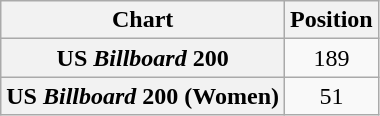<table class="wikitable sortable plainrowheaders" style="text-align:center">
<tr>
<th scope="col">Chart</th>
<th scope="col">Position</th>
</tr>
<tr>
<th scope="row">US <em>Billboard</em> 200</th>
<td>189</td>
</tr>
<tr>
<th scope="row">US <em>Billboard</em> 200 (Women)</th>
<td>51</td>
</tr>
</table>
